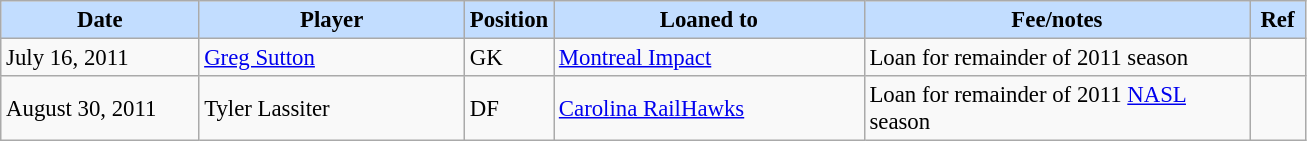<table class="wikitable" style="text-align:left; font-size:95%;">
<tr>
<th style="background:#c2ddff; width:125px;">Date</th>
<th style="background:#c2ddff; width:170px;">Player</th>
<th style="background:#c2ddff; width:50px;">Position</th>
<th style="background:#c2ddff; width:200px;">Loaned to</th>
<th style="background:#c2ddff; width:250px;">Fee/notes</th>
<th style="background:#c2ddff; width:30px;">Ref</th>
</tr>
<tr>
<td>July 16, 2011</td>
<td> <a href='#'>Greg Sutton</a></td>
<td>GK</td>
<td> <a href='#'>Montreal Impact</a></td>
<td>Loan for remainder of 2011 season</td>
<td></td>
</tr>
<tr>
<td>August 30, 2011</td>
<td> Tyler Lassiter</td>
<td>DF</td>
<td> <a href='#'>Carolina RailHawks</a></td>
<td>Loan for remainder of 2011 <a href='#'>NASL</a> season</td>
<td></td>
</tr>
</table>
